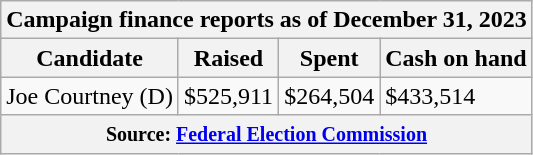<table class="wikitable sortable">
<tr>
<th colspan="4">Campaign finance reports as of December 31, 2023</th>
</tr>
<tr style="text-align:center;">
<th>Candidate</th>
<th>Raised</th>
<th>Spent</th>
<th>Cash on hand</th>
</tr>
<tr>
<td>Joe Courtney (D)</td>
<td>$525,911</td>
<td>$264,504</td>
<td>$433,514</td>
</tr>
<tr>
<th colspan="4"><small>Source: <a href='#'>Federal Election Commission</a></small></th>
</tr>
</table>
